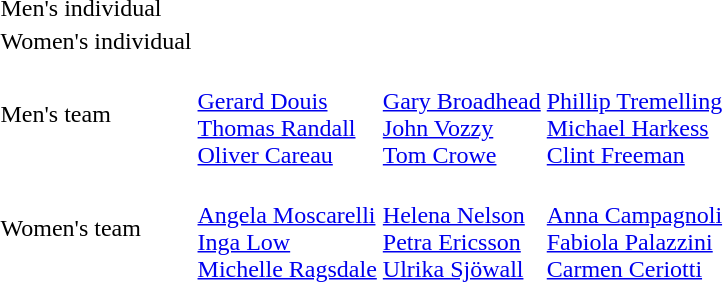<table>
<tr>
<td>Men's individual</td>
<td></td>
<td></td>
<td></td>
</tr>
<tr>
<td>Women's individual</td>
<td></td>
<td></td>
<td></td>
</tr>
<tr>
<td>Men's team</td>
<td> <br> <a href='#'>Gerard Douis</a> <br> <a href='#'>Thomas Randall</a> <br> <a href='#'>Oliver Careau</a></td>
<td> <br> <a href='#'>Gary Broadhead</a> <br> <a href='#'>John Vozzy</a> <br> <a href='#'>Tom Crowe</a></td>
<td> <br> <a href='#'>Phillip Tremelling</a> <br> <a href='#'>Michael Harkess</a> <br> <a href='#'>Clint Freeman</a></td>
</tr>
<tr>
<td>Women's team</td>
<td> <br> <a href='#'>Angela Moscarelli</a> <br> <a href='#'>Inga Low</a> <br> <a href='#'>Michelle Ragsdale</a></td>
<td> <br> <a href='#'>Helena Nelson</a> <br> <a href='#'>Petra Ericsson</a> <br> <a href='#'>Ulrika Sjöwall</a></td>
<td> <br> <a href='#'>Anna Campagnoli</a> <br> <a href='#'>Fabiola Palazzini</a> <br> <a href='#'>Carmen Ceriotti</a></td>
</tr>
<tr>
</tr>
</table>
